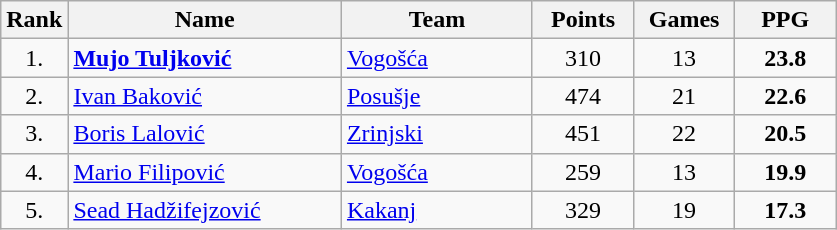<table class="wikitable" style="text-align: center;">
<tr>
<th>Rank</th>
<th width="175">Name</th>
<th width="120">Team</th>
<th width="60">Points</th>
<th width="60">Games</th>
<th width="60">PPG</th>
</tr>
<tr>
<td>1.</td>
<td align="left"> <strong><a href='#'>Mujo Tuljković</a></strong></td>
<td align="left"><a href='#'>Vogošća</a></td>
<td>310</td>
<td>13</td>
<td><strong>23.8</strong></td>
</tr>
<tr>
<td>2.</td>
<td align="left"> <a href='#'>Ivan Baković</a></td>
<td align="left"><a href='#'>Posušje</a></td>
<td>474</td>
<td>21</td>
<td><strong>22.6</strong></td>
</tr>
<tr>
<td>3.</td>
<td align="left"> <a href='#'>Boris Lalović</a></td>
<td align="left"><a href='#'>Zrinjski</a></td>
<td>451</td>
<td>22</td>
<td><strong>20.5</strong></td>
</tr>
<tr>
<td>4.</td>
<td align="left"> <a href='#'>Mario Filipović</a></td>
<td align="left"><a href='#'>Vogošća</a></td>
<td>259</td>
<td>13</td>
<td><strong>19.9</strong></td>
</tr>
<tr>
<td>5.</td>
<td align="left"> <a href='#'>Sead Hadžifejzović</a></td>
<td align="left"><a href='#'>Kakanj</a></td>
<td>329</td>
<td>19</td>
<td><strong>17.3</strong></td>
</tr>
</table>
